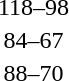<table style="text-align:center">
<tr>
<th width=200></th>
<th width=100></th>
<th width=200></th>
</tr>
<tr>
<td align=right><strong></strong></td>
<td align=center>118–98</td>
<td align=left></td>
</tr>
<tr>
<td align=right><strong></strong></td>
<td align=center>84–67</td>
<td align=left></td>
</tr>
<tr>
<td align=right><strong></strong></td>
<td align=center>88–70</td>
<td align=left></td>
</tr>
</table>
